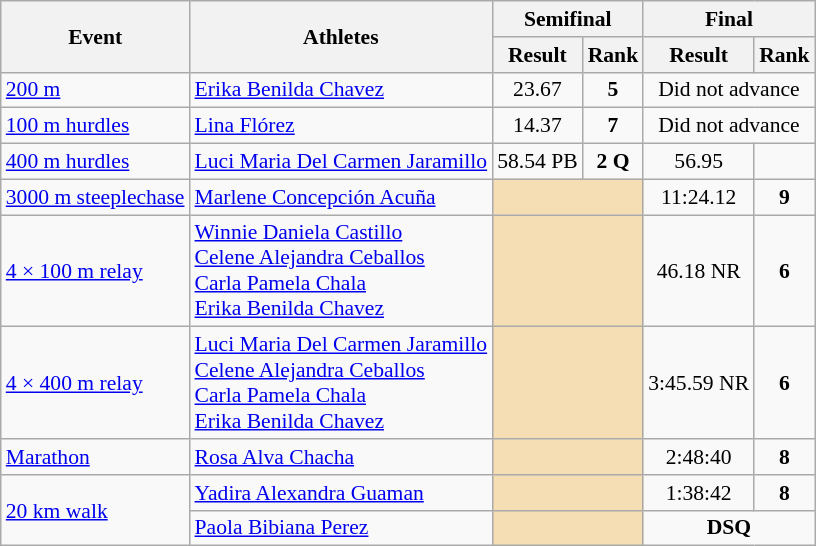<table class="wikitable" border="1" style="font-size:90%">
<tr>
<th rowspan=2>Event</th>
<th rowspan=2>Athletes</th>
<th colspan=2>Semifinal</th>
<th colspan=2>Final</th>
</tr>
<tr>
<th>Result</th>
<th>Rank</th>
<th>Result</th>
<th>Rank</th>
</tr>
<tr>
<td><a href='#'>200 m</a></td>
<td><a href='#'>Erika Benilda Chavez</a></td>
<td align=center>23.67</td>
<td align=center><strong>5</strong></td>
<td align=center colspan=2>Did not advance</td>
</tr>
<tr>
<td><a href='#'>100 m hurdles</a></td>
<td><a href='#'>Lina Flórez</a></td>
<td align=center>14.37</td>
<td align=center><strong>7</strong></td>
<td align=center colspan=2>Did not advance</td>
</tr>
<tr>
<td><a href='#'>400 m hurdles</a></td>
<td><a href='#'>Luci Maria Del Carmen Jaramillo</a></td>
<td align=center>58.54 PB</td>
<td align=center><strong>2 Q</strong></td>
<td align=center>56.95</td>
<td align=center></td>
</tr>
<tr>
<td><a href='#'>3000 m steeplechase</a></td>
<td><a href='#'>Marlene Concepción Acuña</a></td>
<td align=center bgcolor=wheat colspan=2></td>
<td align=center>11:24.12</td>
<td align=center><strong>9</strong></td>
</tr>
<tr>
<td><a href='#'>4 × 100 m relay</a></td>
<td><a href='#'>Winnie Daniela Castillo</a><br><a href='#'>Celene Alejandra Ceballos</a><br><a href='#'>Carla Pamela Chala</a><br><a href='#'>Erika Benilda Chavez</a></td>
<td align=center bgcolor=wheat colspan=2></td>
<td align=center>46.18 NR</td>
<td align=center><strong>6</strong></td>
</tr>
<tr>
<td><a href='#'>4 × 400 m relay</a></td>
<td><a href='#'>Luci Maria Del Carmen Jaramillo</a><br><a href='#'>Celene Alejandra Ceballos</a><br><a href='#'>Carla Pamela Chala</a><br><a href='#'>Erika Benilda Chavez</a></td>
<td align=center bgcolor=wheat colspan=2></td>
<td align=center>3:45.59 NR</td>
<td align=center><strong>6</strong></td>
</tr>
<tr>
<td><a href='#'>Marathon</a></td>
<td><a href='#'>Rosa Alva Chacha</a></td>
<td align=center colspan=2 bgcolor=wheat></td>
<td align=center>2:48:40</td>
<td align=center><strong>8</strong></td>
</tr>
<tr>
<td rowspan=2><a href='#'>20 km walk</a></td>
<td><a href='#'>Yadira Alexandra Guaman</a></td>
<td align=center bgcolor=wheat colspan=2></td>
<td align=center>1:38:42</td>
<td align=center><strong>8</strong></td>
</tr>
<tr>
<td><a href='#'>Paola Bibiana Perez</a></td>
<td align=center colspan=2 bgcolor=wheat></td>
<td align=center colspan=2><strong>DSQ</strong></td>
</tr>
</table>
